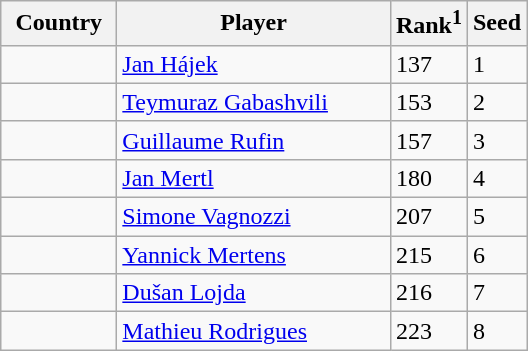<table class="sortable wikitable">
<tr>
<th width="70">Country</th>
<th width="175">Player</th>
<th>Rank<sup>1</sup></th>
<th>Seed</th>
</tr>
<tr>
<td></td>
<td><a href='#'>Jan Hájek</a></td>
<td>137</td>
<td>1</td>
</tr>
<tr>
<td></td>
<td><a href='#'>Teymuraz Gabashvili</a></td>
<td>153</td>
<td>2</td>
</tr>
<tr>
<td></td>
<td><a href='#'>Guillaume Rufin</a></td>
<td>157</td>
<td>3</td>
</tr>
<tr>
<td></td>
<td><a href='#'>Jan Mertl</a></td>
<td>180</td>
<td>4</td>
</tr>
<tr>
<td></td>
<td><a href='#'>Simone Vagnozzi</a></td>
<td>207</td>
<td>5</td>
</tr>
<tr>
<td></td>
<td><a href='#'>Yannick Mertens</a></td>
<td>215</td>
<td>6</td>
</tr>
<tr>
<td></td>
<td><a href='#'>Dušan Lojda</a></td>
<td>216</td>
<td>7</td>
</tr>
<tr>
<td></td>
<td><a href='#'>Mathieu Rodrigues</a></td>
<td>223</td>
<td>8</td>
</tr>
</table>
